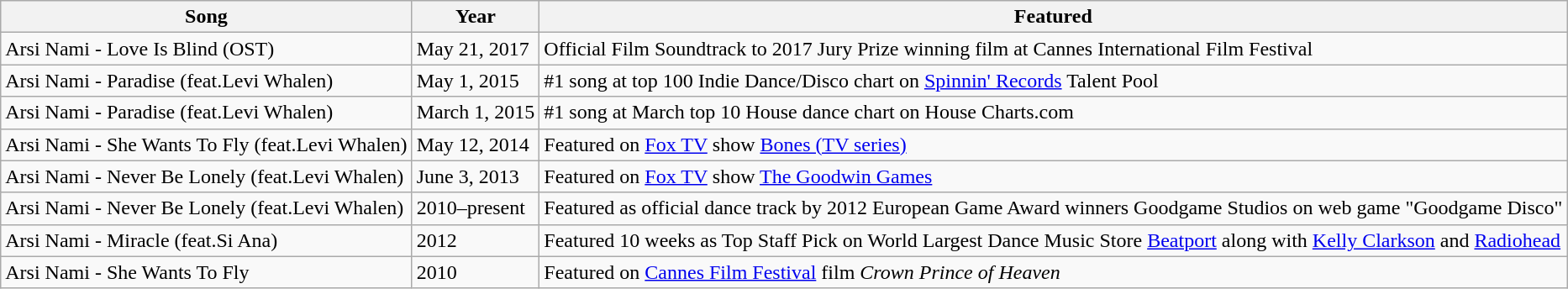<table class="wikitable">
<tr>
<th>Song</th>
<th>Year</th>
<th>Featured</th>
</tr>
<tr>
<td>Arsi Nami - Love Is Blind (OST)</td>
<td>May 21, 2017</td>
<td>Official Film Soundtrack to 2017 Jury Prize winning film at Cannes International Film Festival</td>
</tr>
<tr>
<td>Arsi Nami - Paradise (feat.Levi Whalen)</td>
<td>May 1, 2015</td>
<td>#1 song at top 100 Indie Dance/Disco chart on <a href='#'>Spinnin' Records</a> Talent Pool</td>
</tr>
<tr>
<td>Arsi Nami - Paradise (feat.Levi Whalen)</td>
<td>March 1, 2015</td>
<td>#1 song at March top 10 House dance chart on House Charts.com</td>
</tr>
<tr>
<td>Arsi Nami - She Wants To Fly (feat.Levi Whalen)</td>
<td>May 12, 2014</td>
<td>Featured on <a href='#'>Fox TV</a> show <a href='#'>Bones (TV series)</a></td>
</tr>
<tr>
<td>Arsi Nami - Never Be Lonely (feat.Levi Whalen)</td>
<td>June 3, 2013</td>
<td>Featured on <a href='#'>Fox TV</a> show <a href='#'>The Goodwin Games</a></td>
</tr>
<tr>
<td>Arsi Nami - Never Be Lonely (feat.Levi Whalen)</td>
<td>2010–present</td>
<td>Featured as official dance track by 2012 European Game Award winners Goodgame Studios on web game "Goodgame Disco"</td>
</tr>
<tr>
<td>Arsi Nami - Miracle (feat.Si Ana)</td>
<td>2012</td>
<td>Featured 10 weeks as Top Staff Pick on World Largest Dance Music Store <a href='#'>Beatport</a> along with <a href='#'>Kelly Clarkson</a> and <a href='#'>Radiohead</a></td>
</tr>
<tr>
<td>Arsi Nami - She Wants To Fly</td>
<td>2010</td>
<td>Featured on <a href='#'>Cannes Film Festival</a> film <em>Crown Prince of Heaven</em></td>
</tr>
</table>
